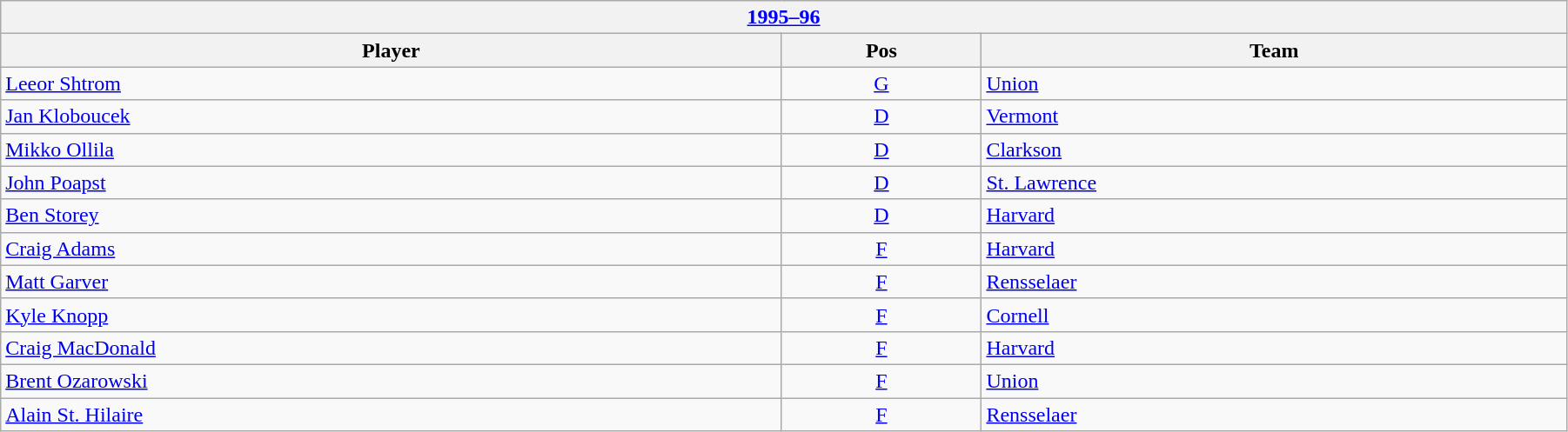<table class="wikitable" width=95%>
<tr>
<th colspan=3><a href='#'>1995–96</a></th>
</tr>
<tr>
<th>Player</th>
<th>Pos</th>
<th>Team</th>
</tr>
<tr>
<td><a href='#'>Leeor Shtrom</a></td>
<td align=center><a href='#'>G</a></td>
<td><a href='#'>Union</a></td>
</tr>
<tr>
<td><a href='#'>Jan Kloboucek</a></td>
<td align=center><a href='#'>D</a></td>
<td><a href='#'>Vermont</a></td>
</tr>
<tr>
<td><a href='#'>Mikko Ollila</a></td>
<td align=center><a href='#'>D</a></td>
<td><a href='#'>Clarkson</a></td>
</tr>
<tr>
<td><a href='#'>John Poapst</a></td>
<td align=center><a href='#'>D</a></td>
<td><a href='#'>St. Lawrence</a></td>
</tr>
<tr>
<td><a href='#'>Ben Storey</a></td>
<td align=center><a href='#'>D</a></td>
<td><a href='#'>Harvard</a></td>
</tr>
<tr>
<td><a href='#'>Craig Adams</a></td>
<td align=center><a href='#'>F</a></td>
<td><a href='#'>Harvard</a></td>
</tr>
<tr>
<td><a href='#'>Matt Garver</a></td>
<td align=center><a href='#'>F</a></td>
<td><a href='#'>Rensselaer</a></td>
</tr>
<tr>
<td><a href='#'>Kyle Knopp</a></td>
<td align=center><a href='#'>F</a></td>
<td><a href='#'>Cornell</a></td>
</tr>
<tr>
<td><a href='#'>Craig MacDonald</a></td>
<td align=center><a href='#'>F</a></td>
<td><a href='#'>Harvard</a></td>
</tr>
<tr>
<td><a href='#'>Brent Ozarowski</a></td>
<td align=center><a href='#'>F</a></td>
<td><a href='#'>Union</a></td>
</tr>
<tr>
<td><a href='#'>Alain St. Hilaire</a></td>
<td align=center><a href='#'>F</a></td>
<td><a href='#'>Rensselaer</a></td>
</tr>
</table>
